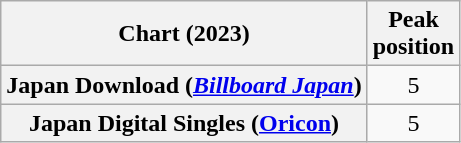<table class="wikitable sortable plainrowheaders" style="text-align:center">
<tr>
<th scope="col">Chart (2023)</th>
<th scope="col">Peak<br>position</th>
</tr>
<tr>
<th scope="row">Japan Download (<em><a href='#'>Billboard Japan</a></em>)</th>
<td>5</td>
</tr>
<tr>
<th scope="row">Japan Digital Singles (<a href='#'>Oricon</a>)</th>
<td>5</td>
</tr>
</table>
